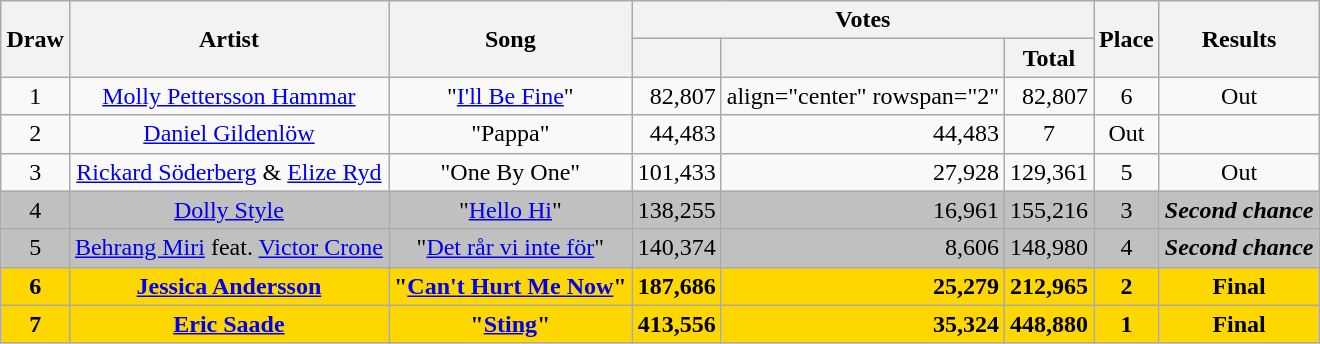<table class="sortable wikitable" style="margin: 1em auto 1em auto; text-align:center;">
<tr>
<th rowspan="2">Draw</th>
<th rowspan="2">Artist</th>
<th rowspan="2">Song</th>
<th colspan="3">Votes</th>
<th rowspan="2">Place</th>
<th rowspan="2">Results</th>
</tr>
<tr>
<th></th>
<th></th>
<th>Total</th>
</tr>
<tr>
<td>1</td>
<td><a href='#'>Molly Pettersson Hammar</a></td>
<td>"<a href='#'>I'll Be Fine</a>"</td>
<td align="right">82,807</td>
<td>align="center" rowspan="2" </td>
<td align="right">82,807</td>
<td align="center">6</td>
<td>Out</td>
</tr>
<tr>
<td>2</td>
<td><a href='#'>Daniel Gildenlöw</a></td>
<td>"Pappa"</td>
<td align="right">44,483</td>
<td align="right">44,483</td>
<td align="center">7</td>
<td>Out</td>
</tr>
<tr>
<td>3</td>
<td><a href='#'>Rickard Söderberg</a> & <a href='#'>Elize Ryd</a></td>
<td>"One By One"</td>
<td align="right">101,433</td>
<td align="right">27,928</td>
<td align="right">129,361</td>
<td align="center">5</td>
<td>Out</td>
</tr>
<tr bgcolor="silver">
<td>4</td>
<td><a href='#'>Dolly Style</a></td>
<td>"<a href='#'>Hello Hi</a>"</td>
<td align="right">138,255</td>
<td align="right">16,961</td>
<td align="right">155,216</td>
<td align="center">3</td>
<td><strong><em>Second chance</em></strong></td>
</tr>
<tr bgcolor="silver">
<td>5</td>
<td><a href='#'>Behrang Miri</a> feat. <a href='#'>Victor Crone</a></td>
<td>"<a href='#'>Det rår vi inte för</a>"</td>
<td align="right">140,374</td>
<td align="right">8,606</td>
<td align="right">148,980</td>
<td align="center">4</td>
<td><strong><em>Second chance</em></strong></td>
</tr>
<tr style="font-weight:bold;background:gold;">
<td>6</td>
<td><a href='#'>Jessica Andersson</a></td>
<td>"<a href='#'>Can't Hurt Me Now</a>"</td>
<td align="right">187,686</td>
<td align="right">25,279</td>
<td align="right">212,965</td>
<td align="center">2</td>
<td>Final</td>
</tr>
<tr style="font-weight:bold;background:gold;">
<td>7</td>
<td><a href='#'>Eric Saade</a></td>
<td>"<a href='#'>Sting</a>"</td>
<td align="right">413,556</td>
<td align="right">35,324</td>
<td align="right">448,880</td>
<td align="center">1</td>
<td>Final</td>
</tr>
</table>
